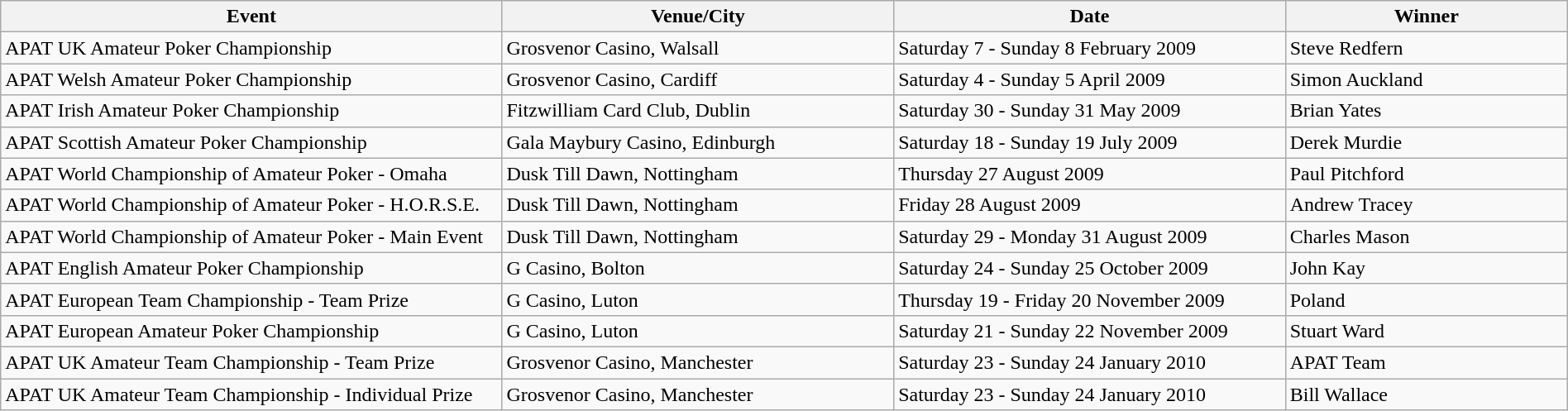<table class="wikitable collapsible" width="100%">
<tr>
<th width="32%">Event</th>
<th width="25%">Venue/City</th>
<th width="25%">Date</th>
<th width="18%">Winner</th>
</tr>
<tr>
<td>APAT UK Amateur Poker Championship</td>
<td> Grosvenor Casino, Walsall</td>
<td>Saturday 7 - Sunday 8 February 2009</td>
<td> Steve Redfern</td>
</tr>
<tr>
<td>APAT Welsh Amateur Poker Championship</td>
<td> Grosvenor Casino, Cardiff</td>
<td>Saturday 4 - Sunday 5 April 2009</td>
<td> Simon Auckland</td>
</tr>
<tr>
<td>APAT Irish Amateur Poker Championship</td>
<td> Fitzwilliam Card Club, Dublin</td>
<td>Saturday 30 - Sunday 31 May 2009</td>
<td> Brian Yates</td>
</tr>
<tr>
<td>APAT Scottish Amateur Poker Championship</td>
<td> Gala Maybury Casino, Edinburgh</td>
<td>Saturday 18 - Sunday 19 July 2009</td>
<td> Derek Murdie</td>
</tr>
<tr>
<td>APAT World Championship of Amateur Poker - Omaha</td>
<td> Dusk Till Dawn, Nottingham</td>
<td>Thursday 27 August 2009</td>
<td> Paul Pitchford</td>
</tr>
<tr>
<td>APAT World Championship of Amateur Poker - H.O.R.S.E.</td>
<td> Dusk Till Dawn, Nottingham</td>
<td>Friday 28 August 2009</td>
<td> Andrew Tracey</td>
</tr>
<tr>
<td>APAT World Championship of Amateur Poker - Main Event</td>
<td> Dusk Till Dawn, Nottingham</td>
<td>Saturday 29 - Monday 31 August 2009</td>
<td> Charles Mason</td>
</tr>
<tr>
<td>APAT English Amateur Poker Championship</td>
<td> G Casino, Bolton</td>
<td>Saturday 24 - Sunday 25 October 2009</td>
<td> John Kay</td>
</tr>
<tr>
<td>APAT European Team Championship - Team Prize</td>
<td> G Casino, Luton</td>
<td>Thursday 19 - Friday 20 November 2009</td>
<td> Poland</td>
</tr>
<tr>
<td>APAT European Amateur Poker Championship</td>
<td> G Casino, Luton</td>
<td>Saturday 21 - Sunday 22 November 2009</td>
<td> Stuart Ward</td>
</tr>
<tr>
<td>APAT UK Amateur Team Championship - Team Prize</td>
<td> Grosvenor Casino, Manchester</td>
<td>Saturday 23 - Sunday 24 January 2010</td>
<td>APAT Team</td>
</tr>
<tr>
<td>APAT UK Amateur Team Championship - Individual Prize</td>
<td> Grosvenor Casino, Manchester</td>
<td>Saturday 23 - Sunday 24 January 2010</td>
<td> Bill Wallace</td>
</tr>
</table>
